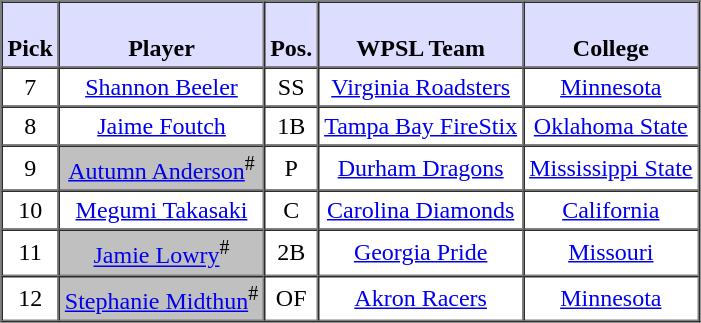<table style="text-align: center" border="1" cellpadding="3" cellspacing="0">
<tr>
<th style="background:#ddf;"><br>Pick</th>
<th style="background:#ddf;"><br>Player</th>
<th style="background:#ddf;"><br>Pos.</th>
<th style="background:#ddf;"><br>WPSL Team</th>
<th style="background:#ddf;"><br>College</th>
</tr>
<tr>
<td>7</td>
<td><a href='#'>Shannon Beeler</a></td>
<td>SS</td>
<td><a href='#'>Virginia Roadsters</a></td>
<td><a href='#'>Minnesota</a></td>
</tr>
<tr>
<td>8</td>
<td><a href='#'>Jaime Foutch</a></td>
<td>1B</td>
<td><a href='#'>Tampa Bay FireStix</a></td>
<td><a href='#'>Oklahoma State</a></td>
</tr>
<tr>
<td>9</td>
<td style="background:#C0C0C0;"><a href='#'>Autumn Anderson</a><sup>#</sup></td>
<td>P</td>
<td><a href='#'>Durham Dragons</a></td>
<td><a href='#'>Mississippi State</a></td>
</tr>
<tr>
<td>10</td>
<td><a href='#'>Megumi Takasaki</a></td>
<td>C</td>
<td><a href='#'>Carolina Diamonds</a></td>
<td><a href='#'>California</a></td>
</tr>
<tr>
<td>11</td>
<td style="background:#C0C0C0;"><a href='#'>Jamie Lowry</a><sup>#</sup></td>
<td>2B</td>
<td><a href='#'>Georgia Pride</a></td>
<td><a href='#'>Missouri</a></td>
</tr>
<tr>
<td>12</td>
<td style="background:#C0C0C0;"><a href='#'>Stephanie Midthun</a><sup>#</sup></td>
<td>OF</td>
<td><a href='#'>Akron Racers</a></td>
<td><a href='#'>Minnesota</a></td>
</tr>
</table>
